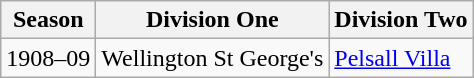<table class=wikitable>
<tr>
<th>Season</th>
<th>Division One</th>
<th>Division Two</th>
</tr>
<tr>
<td>1908–09</td>
<td>Wellington St George's</td>
<td><a href='#'>Pelsall Villa</a></td>
</tr>
</table>
